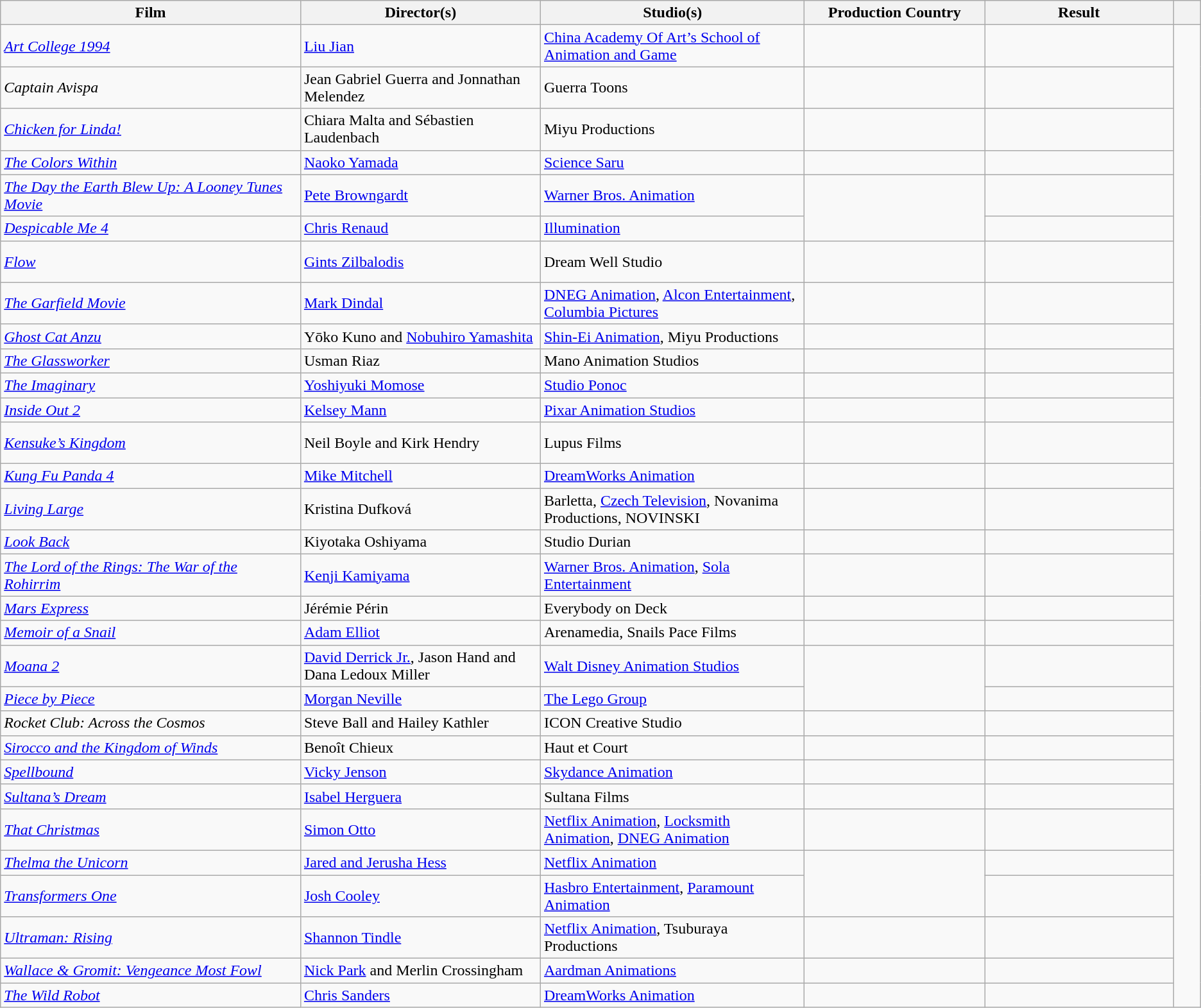<table class="wikitable">
<tr>
<th scope="col" style="width:25%;">Film</th>
<th scope="col" style="width:20%;">Director(s)</th>
<th scope="col" style="width:22%;">Studio(s)</th>
<th scope="col" style="width:15%;">Production Country</th>
<th>Result</th>
<th></th>
</tr>
<tr>
<td><em><a href='#'>Art College 1994</a></em></td>
<td><a href='#'>Liu Jian</a></td>
<td><a href='#'>China Academy Of Art’s School of Animation and Game</a></td>
<td></td>
<td></td>
<td rowspan="31" align="center"></td>
</tr>
<tr>
<td><em>Captain Avispa</em></td>
<td>Jean Gabriel Guerra and Jonnathan Melendez</td>
<td>Guerra Toons</td>
<td></td>
<td></td>
</tr>
<tr>
<td><em><a href='#'>Chicken for Linda!</a></em></td>
<td>Chiara Malta and Sébastien Laudenbach</td>
<td>Miyu Productions</td>
<td></td>
<td></td>
</tr>
<tr>
<td><em><a href='#'>The Colors Within</a></em></td>
<td><a href='#'>Naoko Yamada</a></td>
<td><a href='#'>Science Saru</a></td>
<td></td>
<td></td>
</tr>
<tr>
<td><em><a href='#'>The Day the Earth Blew Up: A Looney Tunes Movie</a></em></td>
<td><a href='#'>Pete Browngardt</a></td>
<td><a href='#'>Warner Bros. Animation</a></td>
<td rowspan="2"></td>
<td></td>
</tr>
<tr>
<td><em><a href='#'>Despicable Me 4</a></em></td>
<td><a href='#'>Chris Renaud</a></td>
<td><a href='#'>Illumination</a></td>
<td></td>
</tr>
<tr>
<td><a href='#'><em>Flow</em></a></td>
<td><a href='#'>Gints Zilbalodis</a></td>
<td>Dream Well Studio</td>
<td><br><br></td>
<td></td>
</tr>
<tr>
<td><em><a href='#'>The Garfield Movie</a></em></td>
<td><a href='#'>Mark Dindal</a></td>
<td><a href='#'>DNEG Animation</a>, <a href='#'>Alcon Entertainment</a>, <a href='#'>Columbia Pictures</a></td>
<td></td>
<td></td>
</tr>
<tr>
<td><a href='#'><em>Ghost Cat Anzu</em></a></td>
<td>Yōko Kuno and <a href='#'>Nobuhiro Yamashita</a></td>
<td><a href='#'>Shin-Ei Animation</a>, Miyu Productions</td>
<td><br></td>
<td></td>
</tr>
<tr>
<td><em><a href='#'>The Glassworker</a></em></td>
<td>Usman Riaz</td>
<td>Mano Animation Studios</td>
<td></td>
<td></td>
</tr>
<tr>
<td><a href='#'><em>The Imaginary</em></a></td>
<td><a href='#'>Yoshiyuki Momose</a></td>
<td><a href='#'>Studio Ponoc</a></td>
<td></td>
<td></td>
</tr>
<tr>
<td><em><a href='#'>Inside Out 2</a></em></td>
<td><a href='#'>Kelsey Mann</a></td>
<td><a href='#'>Pixar Animation Studios</a></td>
<td></td>
<td></td>
</tr>
<tr>
<td><a href='#'><em>Kensuke’s Kingdom</em></a></td>
<td>Neil Boyle and Kirk Hendry</td>
<td>Lupus Films</td>
<td><br><br></td>
<td></td>
</tr>
<tr>
<td><em><a href='#'>Kung Fu Panda 4</a></em></td>
<td><a href='#'>Mike Mitchell</a></td>
<td><a href='#'>DreamWorks Animation</a></td>
<td></td>
<td></td>
</tr>
<tr>
<td><em><a href='#'>Living Large</a></em></td>
<td>Kristina Dufková</td>
<td>Barletta, <a href='#'>Czech Television</a>, Novanima Productions, NOVINSKI</td>
<td><br><br></td>
<td></td>
</tr>
<tr>
<td><a href='#'><em>Look Back</em></a></td>
<td>Kiyotaka Oshiyama</td>
<td>Studio Durian</td>
<td></td>
<td></td>
</tr>
<tr>
<td><em><a href='#'>The Lord of the Rings: The War of the Rohirrim</a></em></td>
<td><a href='#'>Kenji Kamiyama</a></td>
<td><a href='#'>Warner Bros. Animation</a>, <a href='#'>Sola Entertainment</a></td>
<td><br></td>
<td></td>
</tr>
<tr>
<td><a href='#'><em>Mars Express</em></a></td>
<td>Jérémie Périn</td>
<td>Everybody on Deck</td>
<td></td>
<td></td>
</tr>
<tr>
<td><em><a href='#'>Memoir of a Snail</a></em></td>
<td><a href='#'>Adam Elliot</a></td>
<td>Arenamedia, Snails Pace Films</td>
<td></td>
<td></td>
</tr>
<tr>
<td><em><a href='#'>Moana 2</a></em></td>
<td><a href='#'>David Derrick Jr.</a>, Jason Hand and Dana Ledoux Miller</td>
<td><a href='#'>Walt Disney Animation Studios</a></td>
<td rowspan="2"></td>
<td></td>
</tr>
<tr>
<td><a href='#'><em>Piece by Piece</em></a></td>
<td><a href='#'>Morgan Neville</a></td>
<td><a href='#'>The Lego Group</a></td>
<td></td>
</tr>
<tr>
<td><em>Rocket Club: Across the Cosmos</em></td>
<td>Steve Ball and Hailey Kathler</td>
<td>ICON Creative Studio</td>
<td></td>
<td></td>
</tr>
<tr>
<td><em><a href='#'>Sirocco and the Kingdom of Winds</a></em></td>
<td>Benoît Chieux</td>
<td>Haut et Court</td>
<td><br></td>
<td></td>
</tr>
<tr>
<td><a href='#'><em>Spellbound</em></a></td>
<td><a href='#'>Vicky Jenson</a></td>
<td><a href='#'>Skydance Animation</a></td>
<td></td>
<td></td>
</tr>
<tr>
<td><a href='#'><em>Sultana’s Dream</em></a></td>
<td><a href='#'>Isabel Herguera</a></td>
<td>Sultana Films</td>
<td><br></td>
<td></td>
</tr>
<tr>
<td><em><a href='#'>That Christmas</a></em></td>
<td><a href='#'>Simon Otto</a></td>
<td><a href='#'>Netflix Animation</a>, <a href='#'>Locksmith Animation</a>, <a href='#'>DNEG Animation</a></td>
<td><br></td>
<td></td>
</tr>
<tr>
<td><em><a href='#'>Thelma the Unicorn</a></em></td>
<td><a href='#'>Jared and Jerusha Hess</a></td>
<td><a href='#'>Netflix Animation</a></td>
<td rowspan="2"></td>
<td></td>
</tr>
<tr>
<td><em><a href='#'>Transformers One</a></em></td>
<td><a href='#'>Josh Cooley</a></td>
<td><a href='#'>Hasbro Entertainment</a>, <a href='#'>Paramount Animation</a></td>
<td></td>
</tr>
<tr>
<td><em><a href='#'>Ultraman: Rising</a></em></td>
<td><a href='#'>Shannon Tindle</a></td>
<td><a href='#'>Netflix Animation</a>, Tsuburaya Productions</td>
<td><br></td>
<td></td>
</tr>
<tr>
<td><em><a href='#'>Wallace & Gromit: Vengeance Most Fowl</a></em></td>
<td><a href='#'>Nick Park</a> and Merlin Crossingham</td>
<td><a href='#'>Aardman Animations</a></td>
<td></td>
<td></td>
</tr>
<tr>
<td><em><a href='#'>The Wild Robot</a></em></td>
<td><a href='#'>Chris Sanders</a></td>
<td><a href='#'>DreamWorks Animation</a></td>
<td></td>
<td></td>
</tr>
</table>
